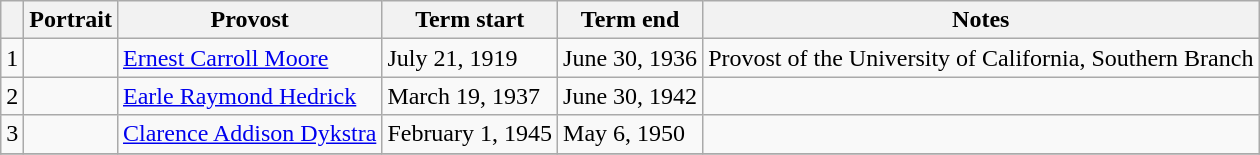<table class=wikitable style="text-align:left">
<tr>
<th></th>
<th>Portrait</th>
<th>Provost</th>
<th>Term start</th>
<th>Term end</th>
<th>Notes</th>
</tr>
<tr>
<td>1</td>
<td></td>
<td><a href='#'>Ernest Carroll Moore</a></td>
<td>July 21, 1919</td>
<td>June 30, 1936</td>
<td>Provost of the University of California, Southern Branch</td>
</tr>
<tr>
<td>2</td>
<td></td>
<td><a href='#'>Earle Raymond Hedrick</a></td>
<td>March 19, 1937</td>
<td nowrap>June 30, 1942</td>
<td></td>
</tr>
<tr>
<td>3</td>
<td></td>
<td nowrap><a href='#'>Clarence Addison Dykstra</a></td>
<td nowrap>February 1, 1945</td>
<td>May 6, 1950</td>
<td></td>
</tr>
<tr>
</tr>
</table>
